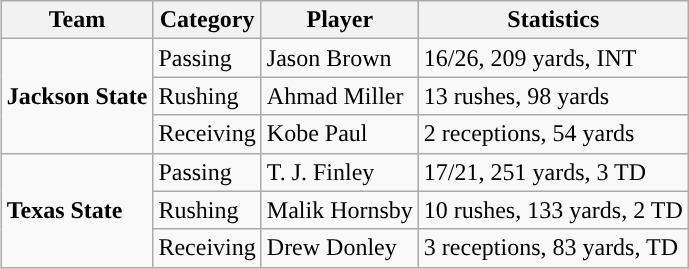<table class="wikitable" style="float: right;">
<tr>
<th>Team</th>
<th>Category</th>
<th>Player</th>
<th>Statistics</th>
</tr>
<tr>
<td rowspan=3><strong>Jackson State</strong></td>
<td>Passing</td>
<td>Jason Brown</td>
<td>16/26, 209 yards, INT</td>
</tr>
<tr>
<td>Rushing</td>
<td>Ahmad Miller</td>
<td>13 rushes, 98 yards</td>
</tr>
<tr>
<td>Receiving</td>
<td>Kobe Paul</td>
<td>2 receptions, 54 yards</td>
</tr>
<tr>
<td rowspan=3><strong>Texas State</strong></td>
<td>Passing</td>
<td>T. J. Finley</td>
<td>17/21, 251 yards, 3 TD</td>
</tr>
<tr>
<td>Rushing</td>
<td>Malik Hornsby</td>
<td>10 rushes, 133 yards, 2 TD</td>
</tr>
<tr>
<td>Receiving</td>
<td>Drew Donley</td>
<td>3 receptions, 83 yards, TD</td>
</tr>
</table>
